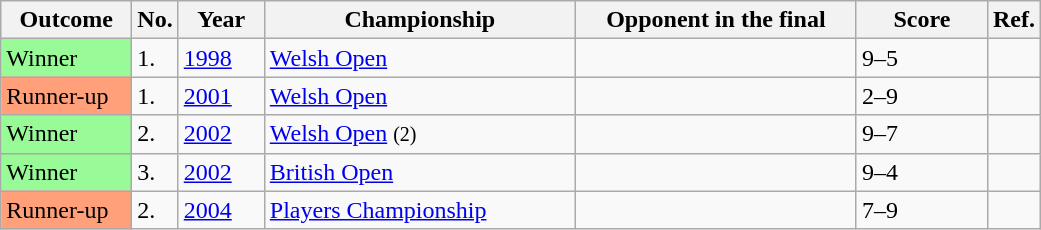<table class="sortable wikitable">
<tr>
<th width="80">Outcome</th>
<th width="20">No.</th>
<th width="50">Year</th>
<th style="width:200px;">Championship</th>
<th style="width:180px;">Opponent in the final</th>
<th style="width:80px;">Score</th>
<th style="width:20px;">Ref.</th>
</tr>
<tr>
<td style="background:#98FB98">Winner</td>
<td>1.</td>
<td><a href='#'>1998</a></td>
<td><a href='#'>Welsh Open</a></td>
<td> </td>
<td>9–5</td>
<td></td>
</tr>
<tr>
<td style="background:#ffa07a;">Runner-up</td>
<td>1.</td>
<td><a href='#'>2001</a></td>
<td><a href='#'>Welsh Open</a></td>
<td> </td>
<td>2–9</td>
<td></td>
</tr>
<tr>
<td style="background:#98FB98">Winner</td>
<td>2.</td>
<td><a href='#'>2002</a></td>
<td><a href='#'>Welsh Open</a> <small>(2)</small></td>
<td> </td>
<td>9–7</td>
<td></td>
</tr>
<tr>
<td style="background:#98FB98">Winner</td>
<td>3.</td>
<td><a href='#'>2002</a></td>
<td><a href='#'>British Open</a></td>
<td> </td>
<td>9–4</td>
<td></td>
</tr>
<tr>
<td style="background:#ffa07a;">Runner-up</td>
<td>2.</td>
<td><a href='#'>2004</a></td>
<td><a href='#'>Players Championship</a></td>
<td> </td>
<td>7–9</td>
<td></td>
</tr>
</table>
